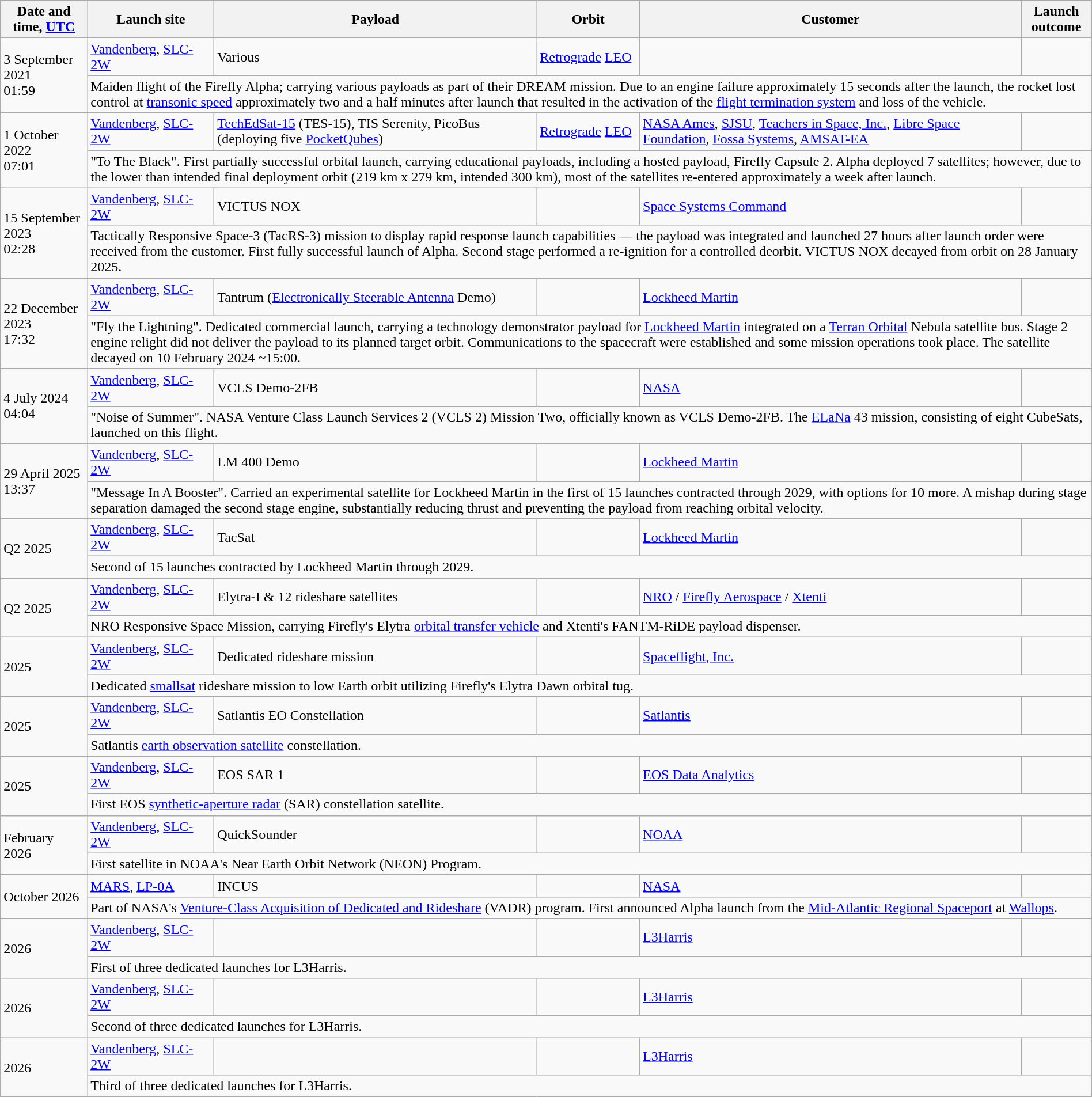<table class="wikitable plainrowheaders" style = "width: 100%;">
<tr>
<th scope="col">Date and time, <a href='#'>UTC</a></th>
<th scope="col">Launch site</th>
<th scope="col">Payload</th>
<th scope="col">Orbit</th>
<th scope="col">Customer</th>
<th scope="col">Launch<br>outcome</th>
</tr>
<tr>
<td rowspan = 2>3 September 2021<br>01:59</td>
<td><a href='#'>Vandenberg</a>, <a href='#'>SLC-2W</a></td>
<td>Various</td>
<td><a href='#'>Retrograde</a> <a href='#'>LEO</a></td>
<td></td>
<td></td>
</tr>
<tr>
<td colspan="5">Maiden flight of the Firefly Alpha; carrying various payloads as part of their DREAM mission. Due to an engine failure approximately 15 seconds after the launch, the rocket lost control at <a href='#'>transonic speed</a> approximately two and a half minutes after launch that resulted in the activation of the <a href='#'>flight termination system</a> and loss of the vehicle.</td>
</tr>
<tr>
<td rowspan="2">1 October 2022<br>07:01</td>
<td><a href='#'>Vandenberg</a>, <a href='#'>SLC-2W</a></td>
<td><a href='#'>TechEdSat-15</a> (TES-15), TIS Serenity, PicoBus (deploying five <a href='#'>PocketQubes</a>)</td>
<td><a href='#'>Retrograde</a> <a href='#'>LEO</a></td>
<td><a href='#'>NASA Ames</a>, <a href='#'>SJSU</a>, <a href='#'>Teachers in Space, Inc.</a>, <a href='#'>Libre Space Foundation</a>, <a href='#'>Fossa Systems</a>, <a href='#'>AMSAT-EA</a></td>
<td></td>
</tr>
<tr>
<td colspan="5">"To The Black". First partially successful orbital launch, carrying educational payloads, including a hosted payload, Firefly Capsule 2. Alpha deployed 7 satellites; however, due to the lower than intended final deployment orbit (219 km x 279 km, intended 300 km), most of the satellites re-entered approximately a week after launch.</td>
</tr>
<tr>
<td rowspan="2">15 September 2023<br>02:28</td>
<td><a href='#'>Vandenberg</a>, <a href='#'>SLC-2W</a></td>
<td>VICTUS NOX</td>
<td></td>
<td><a href='#'>Space Systems Command</a></td>
<td></td>
</tr>
<tr>
<td colspan="5">Tactically Responsive Space-3 (TacRS-3) mission to display rapid response launch capabilities — the payload was integrated and launched 27 hours after launch order were received from the customer. First fully successful launch of Alpha. Second stage performed a re-ignition for a controlled deorbit. VICTUS NOX decayed from orbit on 28 January 2025.</td>
</tr>
<tr>
<td rowspan="2">22 December 2023<br>17:32</td>
<td><a href='#'>Vandenberg</a>, <a href='#'>SLC-2W</a></td>
<td>Tantrum (<a href='#'>Electronically Steerable Antenna</a> Demo)</td>
<td></td>
<td><a href='#'>Lockheed Martin</a></td>
<td></td>
</tr>
<tr>
<td colspan="5">"Fly the Lightning". Dedicated commercial launch, carrying a technology demonstrator payload for <a href='#'>Lockheed Martin</a> integrated on a <a href='#'>Terran Orbital</a> Nebula satellite bus. Stage 2 engine relight did not deliver the payload to its planned target orbit. Communications to the spacecraft were established and some mission operations took place. The satellite decayed on 10 February 2024 ~15:00.</td>
</tr>
<tr>
<td rowspan="2">4 July 2024<br>04:04</td>
<td><a href='#'>Vandenberg</a>, <a href='#'>SLC-2W</a></td>
<td>VCLS Demo-2FB</td>
<td></td>
<td><a href='#'>NASA</a></td>
<td></td>
</tr>
<tr>
<td colspan="5">"Noise of Summer". NASA Venture Class Launch Services 2 (VCLS 2) Mission Two, officially known as VCLS Demo-2FB. The <a href='#'>ELaNa</a> 43 mission, consisting of eight CubeSats, launched on this flight.</td>
</tr>
<tr>
<td rowspan="2">29 April 2025 13:37</td>
<td><a href='#'>Vandenberg</a>, <a href='#'>SLC-2W</a></td>
<td>LM 400 Demo</td>
<td></td>
<td><a href='#'>Lockheed Martin</a></td>
<td></td>
</tr>
<tr>
<td colspan="5">"Message In A Booster". Carried an experimental satellite for Lockheed Martin in the first of 15 launches contracted through 2029, with options for 10 more. A mishap during stage separation damaged the second stage engine, substantially reducing thrust and preventing the payload from reaching orbital velocity.</td>
</tr>
<tr>
<td rowspan="2">Q2 2025 </td>
<td><a href='#'>Vandenberg</a>, <a href='#'>SLC-2W</a></td>
<td>TacSat</td>
<td></td>
<td><a href='#'>Lockheed Martin</a></td>
<td></td>
</tr>
<tr>
<td colspan="5">Second of 15 launches contracted by Lockheed Martin through 2029.</td>
</tr>
<tr>
<td rowspan="2">Q2 2025</td>
<td><a href='#'>Vandenberg</a>, <a href='#'>SLC-2W</a></td>
<td>Elytra-I & 12 rideshare satellites</td>
<td></td>
<td><a href='#'>NRO</a> / <a href='#'>Firefly Aerospace</a> / <a href='#'>Xtenti</a></td>
<td></td>
</tr>
<tr>
<td colspan="5">NRO Responsive Space Mission, carrying Firefly's Elytra <a href='#'>orbital transfer vehicle</a> and Xtenti's FANTM-RiDE payload dispenser.</td>
</tr>
<tr>
<td rowspan="2">2025</td>
<td><a href='#'>Vandenberg</a>, <a href='#'>SLC-2W</a></td>
<td>Dedicated rideshare mission</td>
<td></td>
<td><a href='#'>Spaceflight, Inc.</a></td>
<td></td>
</tr>
<tr>
<td colspan="5">Dedicated <a href='#'>smallsat</a> rideshare mission to low Earth orbit utilizing Firefly's Elytra Dawn orbital tug.</td>
</tr>
<tr>
<td rowspan="2">2025</td>
<td><a href='#'>Vandenberg</a>, <a href='#'>SLC-2W</a></td>
<td>Satlantis EO Constellation</td>
<td></td>
<td><a href='#'>Satlantis</a></td>
<td></td>
</tr>
<tr>
<td colspan="5">Satlantis <a href='#'>earth observation satellite</a> constellation.</td>
</tr>
<tr>
<td rowspan="2">2025</td>
<td><a href='#'>Vandenberg</a>, <a href='#'>SLC-2W</a></td>
<td>EOS SAR 1</td>
<td></td>
<td><a href='#'>EOS Data Analytics</a></td>
<td></td>
</tr>
<tr>
<td colspan="5">First EOS <a href='#'>synthetic-aperture radar</a> (SAR) constellation satellite.</td>
</tr>
<tr>
<td rowspan="2">February 2026</td>
<td><a href='#'>Vandenberg</a>, <a href='#'>SLC-2W</a></td>
<td>QuickSounder</td>
<td></td>
<td><a href='#'>NOAA</a></td>
<td></td>
</tr>
<tr>
<td colspan="5">First satellite in NOAA's Near Earth Orbit Network (NEON) Program.</td>
</tr>
<tr>
<td rowspan="2">October 2026</td>
<td><a href='#'>MARS</a>, <a href='#'>LP-0A</a></td>
<td>INCUS</td>
<td></td>
<td><a href='#'>NASA</a></td>
<td></td>
</tr>
<tr>
<td colspan="5">Part of NASA's <a href='#'>Venture-Class Acquisition of Dedicated and Rideshare</a> (VADR) program. First announced Alpha launch from the <a href='#'>Mid-Atlantic Regional Spaceport</a> at <a href='#'>Wallops</a>.</td>
</tr>
<tr>
<td rowspan="2">2026</td>
<td><a href='#'>Vandenberg</a>, <a href='#'>SLC-2W</a></td>
<td></td>
<td></td>
<td><a href='#'>L3Harris</a></td>
<td></td>
</tr>
<tr>
<td colspan="5">First of three dedicated launches for L3Harris.</td>
</tr>
<tr>
<td rowspan="2">2026</td>
<td><a href='#'>Vandenberg</a>, <a href='#'>SLC-2W</a></td>
<td></td>
<td></td>
<td><a href='#'>L3Harris</a></td>
<td></td>
</tr>
<tr>
<td colspan="5">Second of three dedicated launches for L3Harris.</td>
</tr>
<tr>
<td rowspan="2">2026</td>
<td><a href='#'>Vandenberg</a>, <a href='#'>SLC-2W</a></td>
<td></td>
<td></td>
<td><a href='#'>L3Harris</a></td>
<td></td>
</tr>
<tr>
<td colspan="5">Third of three dedicated launches for L3Harris.</td>
</tr>
</table>
